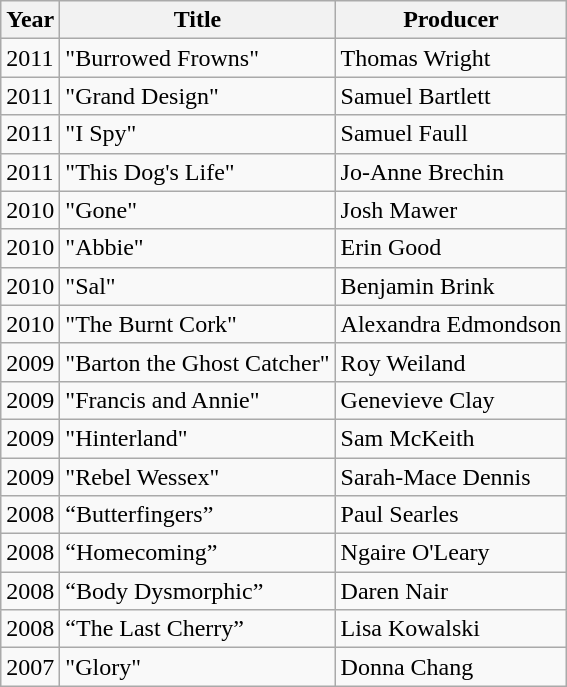<table class="wikitable">
<tr>
<th>Year</th>
<th>Title</th>
<th>Producer</th>
</tr>
<tr>
<td>2011</td>
<td>"Burrowed Frowns"</td>
<td>Thomas Wright</td>
</tr>
<tr>
<td>2011</td>
<td>"Grand Design"</td>
<td>Samuel Bartlett</td>
</tr>
<tr>
<td>2011</td>
<td>"I Spy"</td>
<td>Samuel Faull</td>
</tr>
<tr>
<td>2011</td>
<td>"This Dog's Life"</td>
<td>Jo-Anne Brechin</td>
</tr>
<tr>
<td>2010</td>
<td>"Gone"</td>
<td>Josh Mawer</td>
</tr>
<tr>
<td>2010</td>
<td>"Abbie"</td>
<td>Erin Good</td>
</tr>
<tr>
<td>2010</td>
<td>"Sal"</td>
<td>Benjamin Brink</td>
</tr>
<tr>
<td>2010</td>
<td>"The Burnt Cork"</td>
<td>Alexandra Edmondson</td>
</tr>
<tr>
<td>2009</td>
<td>"Barton the Ghost Catcher"</td>
<td>Roy Weiland</td>
</tr>
<tr>
<td>2009</td>
<td>"Francis and Annie"</td>
<td>Genevieve Clay</td>
</tr>
<tr>
<td>2009</td>
<td>"Hinterland"</td>
<td>Sam McKeith</td>
</tr>
<tr>
<td>2009</td>
<td>"Rebel Wessex"</td>
<td>Sarah-Mace Dennis</td>
</tr>
<tr>
<td>2008</td>
<td>“Butterfingers”</td>
<td>Paul Searles</td>
</tr>
<tr>
<td>2008</td>
<td>“Homecoming”</td>
<td>Ngaire O'Leary</td>
</tr>
<tr>
<td>2008</td>
<td>“Body Dysmorphic”</td>
<td>Daren Nair</td>
</tr>
<tr>
<td>2008</td>
<td>“The Last Cherry”</td>
<td>Lisa Kowalski</td>
</tr>
<tr>
<td>2007</td>
<td>"Glory"</td>
<td>Donna Chang</td>
</tr>
</table>
